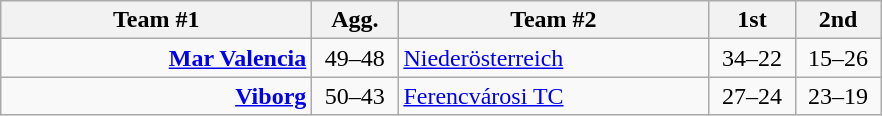<table class=wikitable style="text-align:center">
<tr>
<th width=200>Team #1</th>
<th width=50>Agg.</th>
<th width=200>Team #2</th>
<th width=50>1st</th>
<th width=50>2nd</th>
</tr>
<tr>
<td align=right><strong><a href='#'>Mar Valencia</a></strong> </td>
<td>49–48</td>
<td align=left> <a href='#'>Niederösterreich</a></td>
<td align=center>34–22</td>
<td align=center>15–26</td>
</tr>
<tr>
<td align=right><strong><a href='#'>Viborg</a></strong> </td>
<td>50–43</td>
<td align=left> <a href='#'>Ferencvárosi TC</a></td>
<td align=center>27–24</td>
<td align=center>23–19</td>
</tr>
</table>
